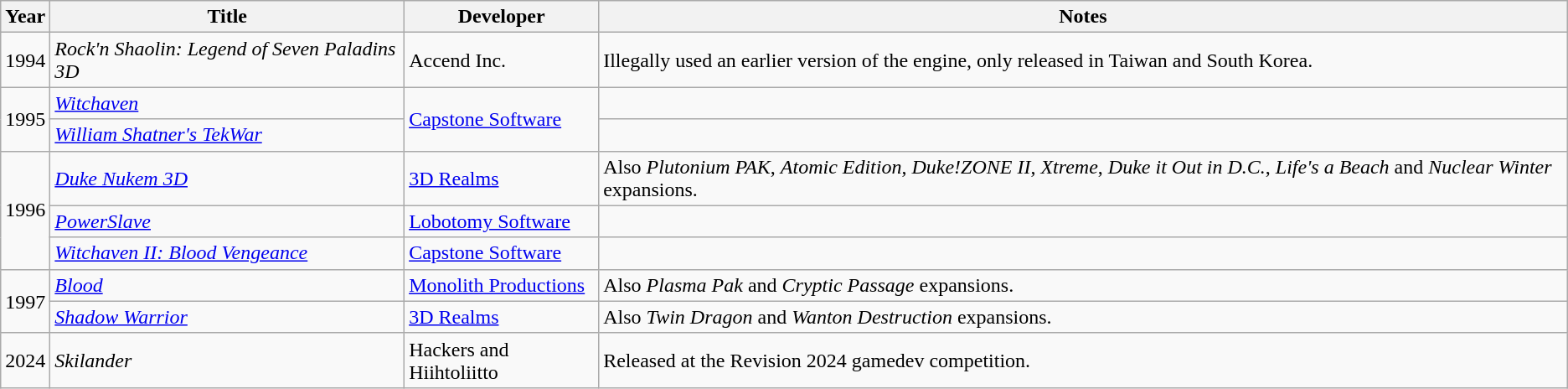<table class="wikitable sortable">
<tr>
<th>Year</th>
<th>Title</th>
<th>Developer</th>
<th>Notes</th>
</tr>
<tr>
<td>1994</td>
<td><em>Rock'n Shaolin: Legend of Seven Paladins 3D</em></td>
<td>Accend Inc.</td>
<td>Illegally used an earlier version of the engine, only released in Taiwan and South Korea.</td>
</tr>
<tr>
<td rowspan="2">1995</td>
<td><em><a href='#'>Witchaven</a></em></td>
<td rowspan="2"><a href='#'>Capstone Software</a></td>
<td></td>
</tr>
<tr>
<td><em><a href='#'>William Shatner's TekWar</a></em></td>
<td></td>
</tr>
<tr>
<td rowspan="3">1996</td>
<td><em><a href='#'>Duke Nukem 3D</a></em></td>
<td><a href='#'>3D Realms</a></td>
<td>Also <em>Plutonium PAK</em>, <em>Atomic Edition</em>, <em>Duke!ZONE II</em>, <em>Xtreme</em>, <em>Duke it Out in D.C.</em>, <em>Life's a Beach</em> and <em>Nuclear Winter</em> expansions.</td>
</tr>
<tr>
<td><em><a href='#'>PowerSlave</a></em></td>
<td><a href='#'>Lobotomy Software</a></td>
<td></td>
</tr>
<tr>
<td><em><a href='#'>Witchaven II: Blood Vengeance</a></em></td>
<td><a href='#'>Capstone Software</a></td>
<td></td>
</tr>
<tr>
<td rowspan="2">1997</td>
<td><em><a href='#'>Blood</a></em></td>
<td><a href='#'>Monolith Productions</a></td>
<td>Also <em>Plasma Pak</em> and <em>Cryptic Passage</em> expansions.</td>
</tr>
<tr>
<td><em><a href='#'>Shadow Warrior</a></em></td>
<td><a href='#'>3D Realms</a></td>
<td>Also <em>Twin Dragon</em> and <em>Wanton Destruction</em> expansions.</td>
</tr>
<tr>
<td>2024</td>
<td><em>Skilander</em></td>
<td>Hackers and Hiihtoliitto</td>
<td>Released at the Revision 2024 gamedev competition.</td>
</tr>
</table>
